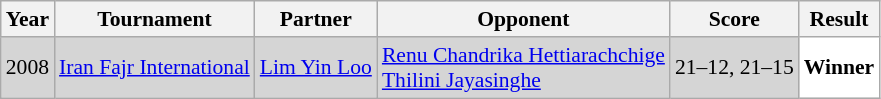<table class="sortable wikitable" style="font-size: 90%;">
<tr>
<th>Year</th>
<th>Tournament</th>
<th>Partner</th>
<th>Opponent</th>
<th>Score</th>
<th>Result</th>
</tr>
<tr style="background:#D5D5D5">
<td align="center">2008</td>
<td align="left"><a href='#'>Iran Fajr International</a></td>
<td align="left"> <a href='#'>Lim Yin Loo</a></td>
<td align="left"> <a href='#'>Renu Chandrika Hettiarachchige</a> <br>  <a href='#'>Thilini Jayasinghe</a></td>
<td align="left">21–12, 21–15</td>
<td style="text-align:left; background:white"> <strong>Winner</strong></td>
</tr>
</table>
